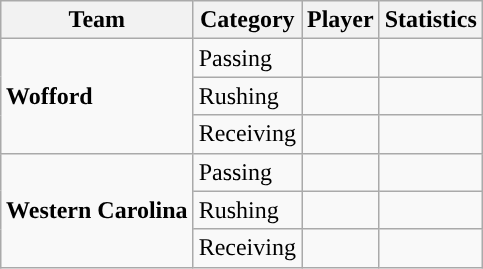<table class="wikitable" style="float: right;">
<tr>
<th>Team</th>
<th>Category</th>
<th>Player</th>
<th>Statistics</th>
</tr>
<tr>
<td rowspan=3><strong>Wofford</strong></td>
<td>Passing</td>
<td></td>
<td></td>
</tr>
<tr>
<td>Rushing</td>
<td></td>
<td></td>
</tr>
<tr>
<td>Receiving</td>
<td></td>
<td></td>
</tr>
<tr>
<td rowspan=3><strong>Western Carolina</strong></td>
<td>Passing</td>
<td></td>
<td></td>
</tr>
<tr>
<td>Rushing</td>
<td></td>
<td></td>
</tr>
<tr>
<td>Receiving</td>
<td></td>
<td></td>
</tr>
</table>
